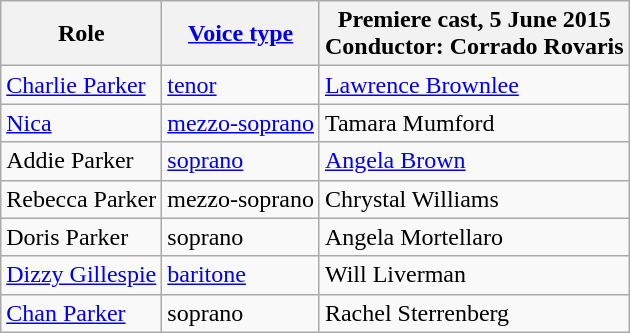<table class="wikitable">
<tr>
<th>Role</th>
<th><a href='#'>Voice type</a></th>
<th>Premiere cast, 5 June 2015<br>Conductor: Corrado Rovaris</th>
</tr>
<tr>
<td><a href='#'>Charlie Parker</a></td>
<td><a href='#'>tenor</a></td>
<td><a href='#'>Lawrence Brownlee</a></td>
</tr>
<tr>
<td><a href='#'>Nica</a></td>
<td><a href='#'>mezzo-soprano</a></td>
<td>Tamara Mumford</td>
</tr>
<tr>
<td>Addie Parker</td>
<td><a href='#'>soprano</a></td>
<td><a href='#'>Angela Brown</a></td>
</tr>
<tr>
<td>Rebecca Parker</td>
<td>mezzo-soprano</td>
<td>Chrystal Williams</td>
</tr>
<tr>
<td>Doris Parker</td>
<td>soprano</td>
<td>Angela Mortellaro</td>
</tr>
<tr>
<td><a href='#'>Dizzy Gillespie</a></td>
<td><a href='#'>baritone</a></td>
<td>Will Liverman</td>
</tr>
<tr>
<td><a href='#'>Chan Parker</a></td>
<td>soprano</td>
<td>Rachel Sterrenberg</td>
</tr>
</table>
